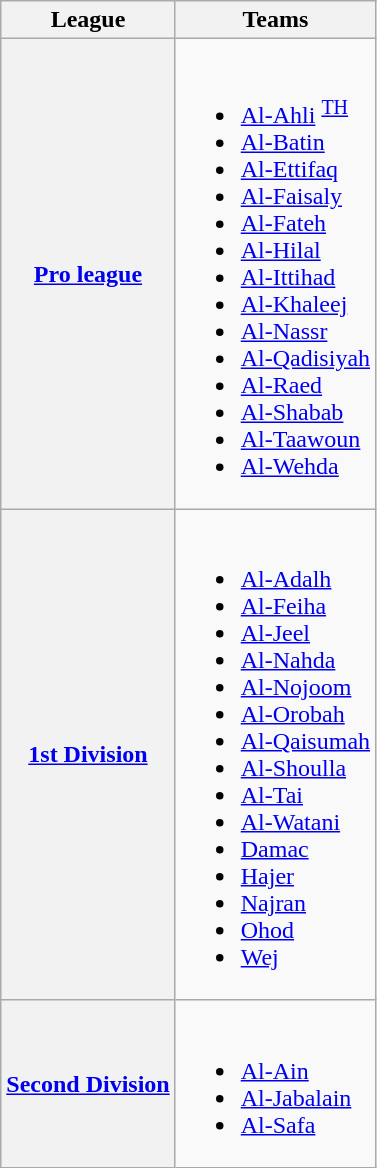<table class="wikitable">
<tr>
<th>League</th>
<th>Teams</th>
</tr>
<tr>
<th><a href='#'>Pro league</a></th>
<td valign=top><br><ul><li><a href='#'>Al-Ahli</a> <sup><a href='#'>TH</a></sup></li><li><a href='#'>Al-Batin</a></li><li><a href='#'>Al-Ettifaq</a></li><li><a href='#'>Al-Faisaly</a></li><li><a href='#'>Al-Fateh</a></li><li><a href='#'>Al-Hilal</a></li><li><a href='#'>Al-Ittihad</a></li><li><a href='#'>Al-Khaleej</a></li><li><a href='#'>Al-Nassr</a></li><li><a href='#'>Al-Qadisiyah</a></li><li><a href='#'>Al-Raed</a></li><li><a href='#'>Al-Shabab</a></li><li><a href='#'>Al-Taawoun</a></li><li><a href='#'>Al-Wehda</a></li></ul></td>
</tr>
<tr>
<th><a href='#'>1st Division</a></th>
<td valign=top><br><ul><li><a href='#'>Al-Adalh</a></li><li><a href='#'>Al-Feiha</a></li><li><a href='#'>Al-Jeel</a></li><li><a href='#'>Al-Nahda</a></li><li><a href='#'>Al-Nojoom</a></li><li><a href='#'>Al-Orobah</a></li><li><a href='#'>Al-Qaisumah</a></li><li><a href='#'>Al-Shoulla</a></li><li><a href='#'>Al-Tai</a></li><li><a href='#'>Al-Watani</a></li><li><a href='#'>Damac</a></li><li><a href='#'>Hajer</a></li><li><a href='#'>Najran</a></li><li><a href='#'>Ohod</a></li><li><a href='#'>Wej</a></li></ul></td>
</tr>
<tr>
<th><a href='#'>Second Division</a></th>
<td valign=top><br><ul><li><a href='#'>Al-Ain</a></li><li><a href='#'>Al-Jabalain</a></li><li><a href='#'>Al-Safa</a></li></ul></td>
</tr>
</table>
